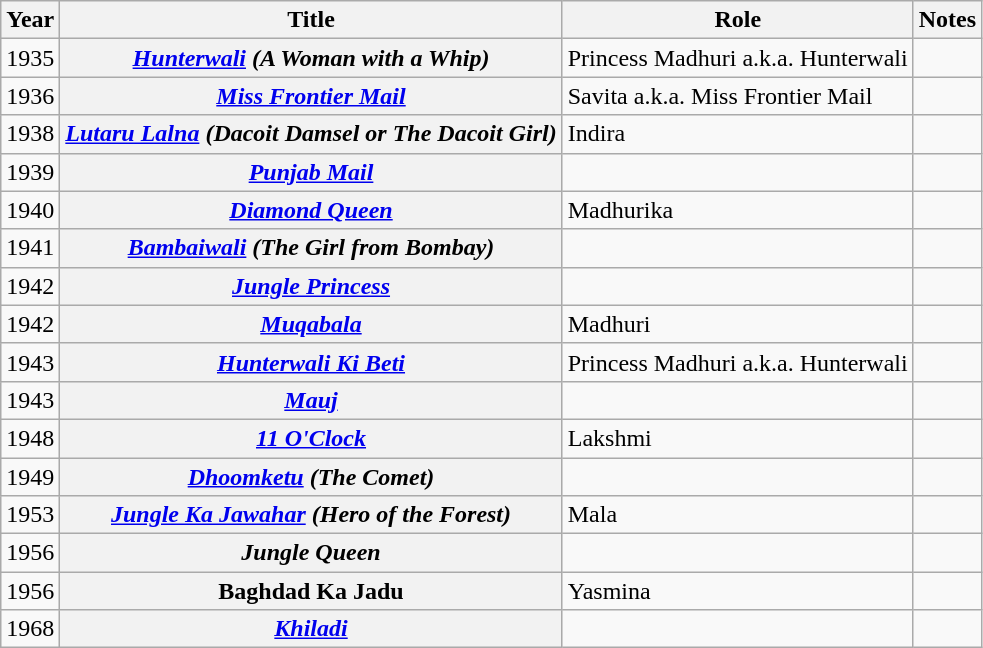<table class="wikitable plainrowheaders sortable">
<tr>
<th scope="col">Year</th>
<th scope="col">Title</th>
<th scope="col">Role</th>
<th class="unsortable">Notes</th>
</tr>
<tr>
<td>1935</td>
<th scope="row"><em><a href='#'>Hunterwali</a> (A Woman with a Whip)</em></th>
<td>Princess Madhuri a.k.a. Hunterwali</td>
<td></td>
</tr>
<tr>
<td>1936</td>
<th scope="row"><em><a href='#'>Miss Frontier Mail</a></em></th>
<td>Savita a.k.a. Miss Frontier Mail</td>
<td></td>
</tr>
<tr>
<td>1938</td>
<th scope="row"><em><a href='#'>Lutaru Lalna</a> (Dacoit Damsel or The Dacoit Girl)</em></th>
<td>Indira</td>
<td></td>
</tr>
<tr>
<td>1939</td>
<th scope="row"><em><a href='#'>Punjab Mail</a></em></th>
<td></td>
<td></td>
</tr>
<tr>
<td>1940</td>
<th scope="row"><em><a href='#'>Diamond Queen</a></em></th>
<td>Madhurika</td>
<td></td>
</tr>
<tr>
<td>1941</td>
<th scope="row"><em><a href='#'>Bambaiwali</a> (The Girl from Bombay)</em></th>
<td></td>
<td></td>
</tr>
<tr>
<td>1942</td>
<th scope="row"><em><a href='#'>Jungle Princess</a></em></th>
<td></td>
<td></td>
</tr>
<tr>
<td>1942</td>
<th scope="row"><em><a href='#'>Muqabala</a></em></th>
<td>Madhuri</td>
<td></td>
</tr>
<tr>
<td>1943</td>
<th scope="row"><em><a href='#'>Hunterwali Ki Beti</a></em></th>
<td>Princess Madhuri a.k.a. Hunterwali</td>
<td></td>
</tr>
<tr>
<td>1943</td>
<th scope="row"><em><a href='#'>Mauj</a></em></th>
<td></td>
<td></td>
</tr>
<tr>
<td>1948</td>
<th scope="row"><em><a href='#'>11 O'Clock</a></em></th>
<td>Lakshmi</td>
<td></td>
</tr>
<tr>
<td>1949</td>
<th scope="row"><em><a href='#'>Dhoomketu</a> (The Comet)</em></th>
<td></td>
<td></td>
</tr>
<tr>
<td>1953</td>
<th scope="row"><em><a href='#'>Jungle Ka Jawahar</a> (Hero of the Forest)</em></th>
<td>Mala</td>
<td></td>
</tr>
<tr>
<td>1956</td>
<th scope="row"><em>Jungle Queen</em></th>
<td></td>
<td></td>
</tr>
<tr>
<td>1956</td>
<th>Baghdad Ka Jadu</th>
<td>Yasmina</td>
<td></td>
</tr>
<tr>
<td>1968</td>
<th scope="row"><em><a href='#'>Khiladi</a></em></th>
<td></td>
<td></td>
</tr>
</table>
